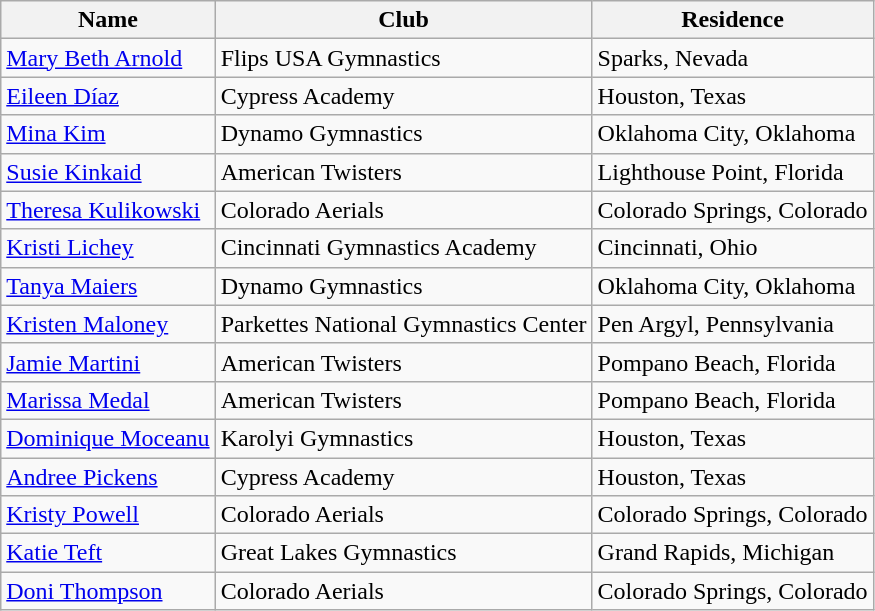<table class="wikitable">
<tr>
<th>Name</th>
<th>Club</th>
<th>Residence</th>
</tr>
<tr>
<td><a href='#'>Mary Beth Arnold</a></td>
<td>Flips USA Gymnastics</td>
<td>Sparks, Nevada</td>
</tr>
<tr>
<td><a href='#'>Eileen Díaz</a></td>
<td>Cypress Academy</td>
<td>Houston, Texas</td>
</tr>
<tr>
<td><a href='#'>Mina Kim</a></td>
<td>Dynamo Gymnastics</td>
<td>Oklahoma City, Oklahoma</td>
</tr>
<tr>
<td><a href='#'>Susie Kinkaid</a></td>
<td>American Twisters</td>
<td>Lighthouse Point, Florida</td>
</tr>
<tr>
<td><a href='#'>Theresa Kulikowski</a></td>
<td>Colorado Aerials</td>
<td>Colorado Springs, Colorado</td>
</tr>
<tr>
<td><a href='#'>Kristi Lichey</a></td>
<td>Cincinnati Gymnastics Academy</td>
<td>Cincinnati, Ohio</td>
</tr>
<tr>
<td><a href='#'>Tanya Maiers</a></td>
<td>Dynamo Gymnastics</td>
<td>Oklahoma City, Oklahoma</td>
</tr>
<tr>
<td><a href='#'>Kristen Maloney</a></td>
<td>Parkettes National Gymnastics Center</td>
<td>Pen Argyl, Pennsylvania</td>
</tr>
<tr>
<td><a href='#'>Jamie Martini</a></td>
<td>American Twisters</td>
<td>Pompano Beach, Florida</td>
</tr>
<tr>
<td><a href='#'>Marissa Medal</a></td>
<td>American Twisters</td>
<td>Pompano Beach, Florida</td>
</tr>
<tr>
<td><a href='#'>Dominique Moceanu</a></td>
<td>Karolyi Gymnastics</td>
<td>Houston, Texas</td>
</tr>
<tr>
<td><a href='#'>Andree Pickens</a></td>
<td>Cypress Academy</td>
<td>Houston, Texas</td>
</tr>
<tr>
<td><a href='#'>Kristy Powell</a></td>
<td>Colorado Aerials</td>
<td>Colorado Springs, Colorado</td>
</tr>
<tr>
<td><a href='#'>Katie Teft</a></td>
<td>Great Lakes Gymnastics</td>
<td>Grand Rapids, Michigan</td>
</tr>
<tr>
<td><a href='#'>Doni Thompson</a></td>
<td>Colorado Aerials</td>
<td>Colorado Springs, Colorado</td>
</tr>
</table>
